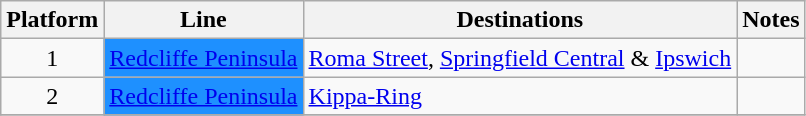<table class="wikitable" style="float: none; margin: 0.5em; ">
<tr>
<th>Platform</th>
<th>Line</th>
<th>Destinations</th>
<th>Notes</th>
</tr>
<tr>
<td style="text-align:center;">1</td>
<td style=background:#1e90ff><a href='#'><span>Redcliffe Peninsula</span></a></td>
<td><a href='#'>Roma Street</a>, <a href='#'>Springfield Central</a> & <a href='#'>Ipswich</a></td>
<td></td>
</tr>
<tr>
<td style="text-align:center;">2</td>
<td style=background:#1e90ff><a href='#'><span>Redcliffe Peninsula</span></a></td>
<td><a href='#'>Kippa-Ring</a></td>
<td></td>
</tr>
<tr>
</tr>
</table>
